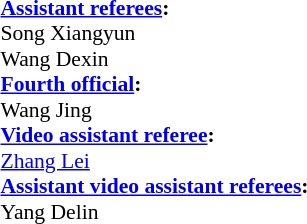<table style="width:100%; font-size:90%;">
<tr>
<td><br><strong><a href='#'>Assistant referees</a>:</strong>
<br>Song Xiangyun
<br>Wang Dexin
<br><strong><a href='#'>Fourth official</a>:</strong>
<br>Wang Jing
<br><strong><a href='#'>Video assistant referee</a>:</strong>
<br><a href='#'>Zhang Lei</a>
<br><strong><a href='#'>Assistant video assistant referees</a>:</strong>
<br>Yang Delin</td>
</tr>
</table>
